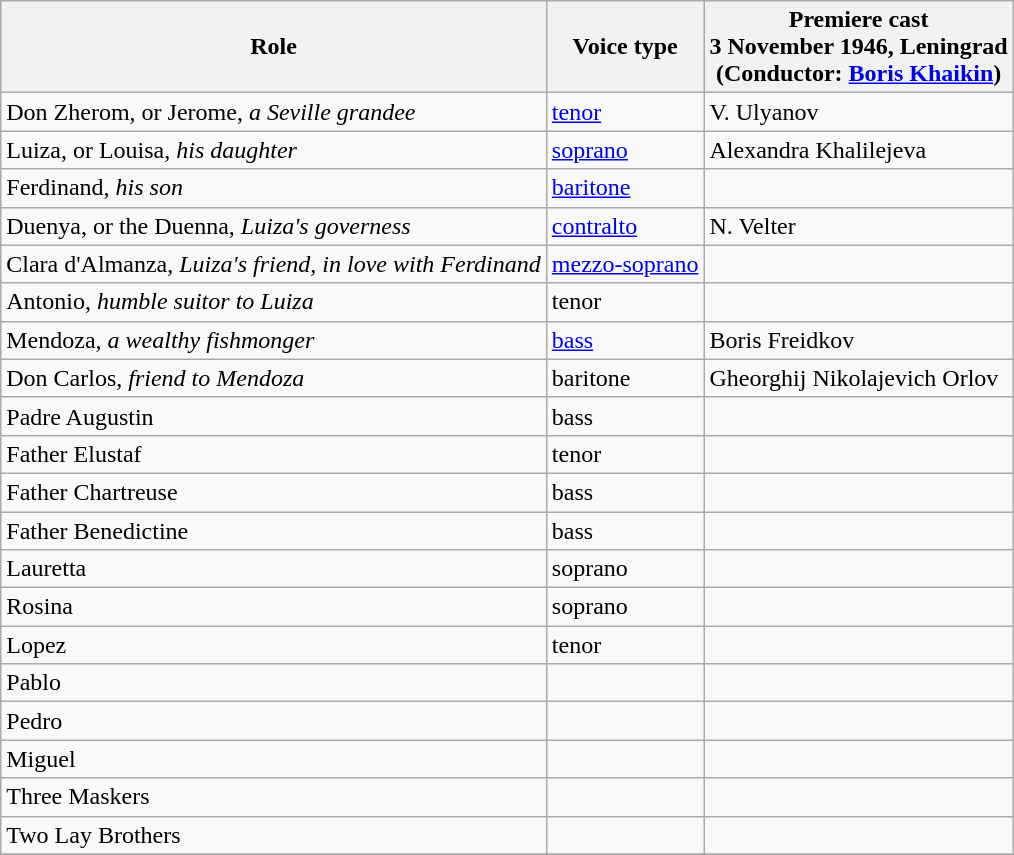<table class="wikitable" border="1">
<tr>
<th>Role</th>
<th>Voice type</th>
<th>Premiere cast<br>3 November 1946, Leningrad<br>(Conductor: <a href='#'>Boris Khaikin</a>)</th>
</tr>
<tr>
<td>Don Zherom, or Jerome, <em>a Seville grandee</em></td>
<td><a href='#'>tenor</a></td>
<td>V. Ulyanov</td>
</tr>
<tr>
<td>Luiza, or Louisa, <em>his daughter</em></td>
<td><a href='#'>soprano</a></td>
<td>Alexandra Khalilejeva</td>
</tr>
<tr>
<td>Ferdinand, <em>his son</em></td>
<td><a href='#'>baritone</a></td>
<td></td>
</tr>
<tr>
<td>Duenya, or the Duenna, <em>Luiza's governess</em></td>
<td><a href='#'>contralto</a></td>
<td>N. Velter</td>
</tr>
<tr>
<td>Clara d'Almanza, <em>Luiza's friend, in love with Ferdinand</em></td>
<td><a href='#'>mezzo-soprano</a></td>
<td></td>
</tr>
<tr>
<td>Antonio, <em>humble suitor to Luiza</em></td>
<td>tenor</td>
<td></td>
</tr>
<tr>
<td>Mendoza, <em>a wealthy fishmonger</em></td>
<td><a href='#'>bass</a></td>
<td>Boris Freidkov</td>
</tr>
<tr>
<td>Don Carlos, <em>friend to Mendoza</em></td>
<td>baritone</td>
<td>Gheorghij Nikolajevich Orlov</td>
</tr>
<tr>
<td>Padre Augustin</td>
<td>bass</td>
<td></td>
</tr>
<tr>
<td>Father Elustaf</td>
<td>tenor</td>
<td></td>
</tr>
<tr>
<td>Father Chartreuse</td>
<td>bass</td>
<td></td>
</tr>
<tr>
<td>Father Benedictine</td>
<td>bass</td>
<td></td>
</tr>
<tr>
<td>Lauretta</td>
<td>soprano</td>
<td></td>
</tr>
<tr>
<td>Rosina</td>
<td>soprano</td>
<td></td>
</tr>
<tr>
<td>Lopez</td>
<td>tenor</td>
<td></td>
</tr>
<tr>
<td>Pablo</td>
<td></td>
<td></td>
</tr>
<tr>
<td>Pedro</td>
<td></td>
<td></td>
</tr>
<tr>
<td>Miguel</td>
<td></td>
<td></td>
</tr>
<tr>
<td>Three Maskers</td>
<td></td>
<td></td>
</tr>
<tr>
<td>Two Lay Brothers</td>
<td></td>
<td></td>
</tr>
<tr>
</tr>
</table>
